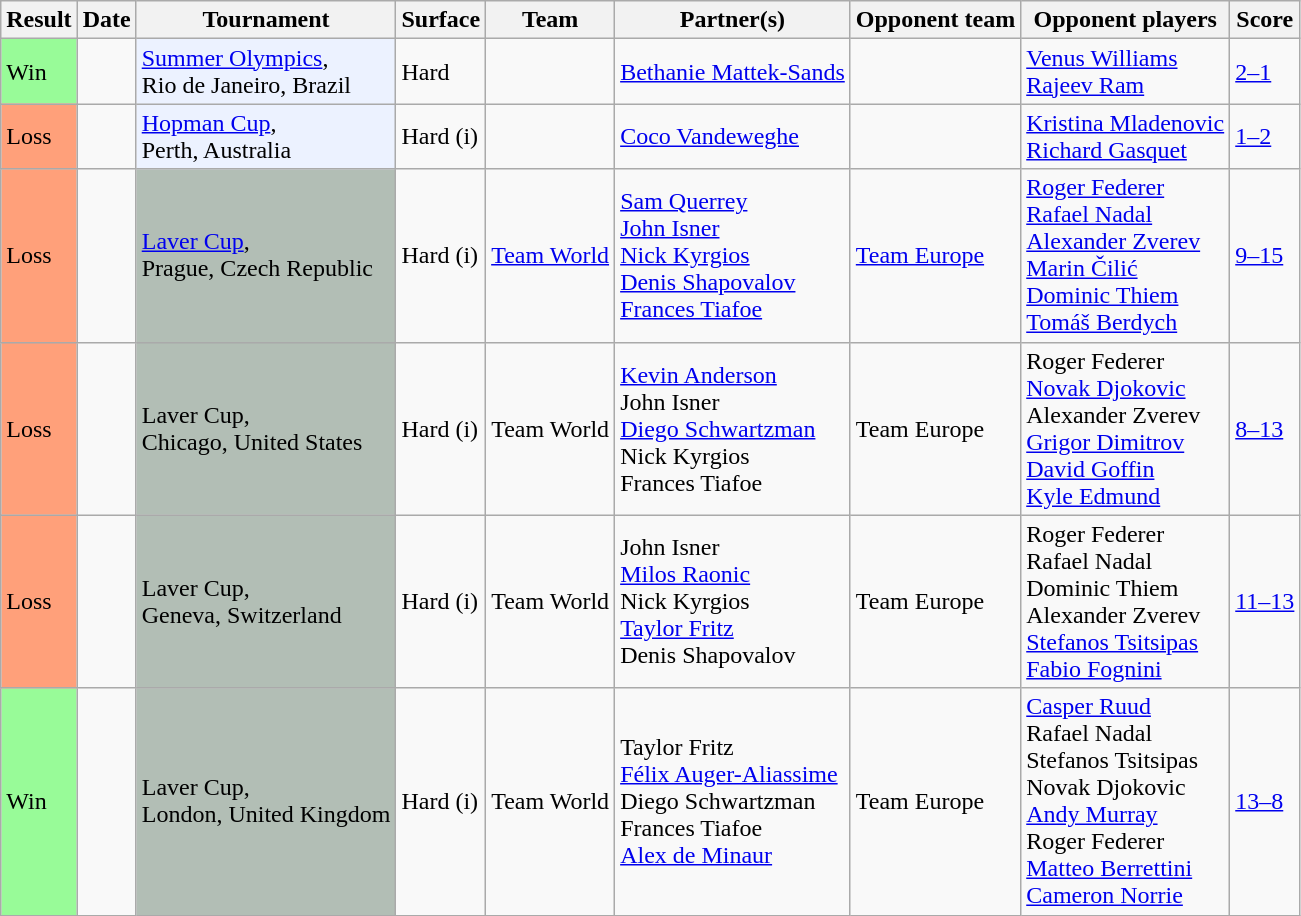<table class="sortable wikitable">
<tr>
<th>Result</th>
<th>Date</th>
<th>Tournament</th>
<th>Surface</th>
<th class=unsortable>Team</th>
<th class=unsortable>Partner(s)</th>
<th class=unsortable>Opponent team</th>
<th class=unsortable>Opponent players</th>
<th class=unsortable>Score</th>
</tr>
<tr>
<td bgcolor=98FB98>Win</td>
<td><a href='#'></a></td>
<td style=background:#ecf2ff><a href='#'>Summer Olympics</a>, <br> Rio de Janeiro, Brazil</td>
<td>Hard</td>
<td></td>
<td><a href='#'>Bethanie Mattek-Sands</a></td>
<td></td>
<td><a href='#'>Venus Williams</a><br><a href='#'>Rajeev Ram</a></td>
<td><a href='#'>2–1</a></td>
</tr>
<tr>
<td style=background:#ffa07a>Loss</td>
<td><a href='#'></a></td>
<td style=background:#ecf2ff><a href='#'>Hopman Cup</a>, <br> Perth, Australia</td>
<td>Hard (i)</td>
<td></td>
<td><a href='#'>Coco Vandeweghe</a></td>
<td></td>
<td><a href='#'>Kristina Mladenovic</a><br><a href='#'>Richard Gasquet</a></td>
<td><a href='#'>1–2</a></td>
</tr>
<tr>
<td style=background:#ffa07a>Loss</td>
<td><a href='#'></a></td>
<td style=background:#B2BEB5><a href='#'>Laver Cup</a>, <br> Prague, Czech Republic</td>
<td>Hard (i)</td>
<td> <a href='#'>Team World</a></td>
<td><a href='#'>Sam Querrey</a><br><a href='#'>John Isner</a><br><a href='#'>Nick Kyrgios</a><br><a href='#'>Denis Shapovalov</a><br><a href='#'>Frances Tiafoe</a></td>
<td> <a href='#'>Team Europe</a></td>
<td><a href='#'>Roger Federer</a><br><a href='#'>Rafael Nadal</a><br><a href='#'>Alexander Zverev</a><br><a href='#'>Marin Čilić</a><br><a href='#'>Dominic Thiem</a><br><a href='#'>Tomáš Berdych</a></td>
<td><a href='#'>9–15</a></td>
</tr>
<tr>
<td style=background:#ffa07a>Loss</td>
<td><a href='#'></a></td>
<td style=background:#B2BEB5>Laver Cup, <br> Chicago, United States</td>
<td>Hard (i)</td>
<td> Team World</td>
<td><a href='#'>Kevin Anderson</a><br>John Isner<br><a href='#'>Diego Schwartzman</a><br>Nick Kyrgios<br>Frances Tiafoe</td>
<td> Team Europe</td>
<td>Roger Federer<br><a href='#'>Novak Djokovic</a><br>Alexander Zverev<br><a href='#'>Grigor Dimitrov</a><br><a href='#'>David Goffin</a><br><a href='#'>Kyle Edmund</a></td>
<td><a href='#'>8–13</a></td>
</tr>
<tr>
<td style=background:#ffa07a>Loss</td>
<td><a href='#'></a></td>
<td style=background:#B2BEB5>Laver Cup, <br> Geneva, Switzerland</td>
<td>Hard (i)</td>
<td> Team World</td>
<td>John Isner<br><a href='#'>Milos Raonic</a><br>Nick Kyrgios<br><a href='#'>Taylor Fritz</a><br>Denis Shapovalov</td>
<td> Team Europe</td>
<td>Roger Federer<br>Rafael Nadal<br>Dominic Thiem<br>Alexander Zverev<br><a href='#'>Stefanos Tsitsipas</a><br><a href='#'>Fabio Fognini</a></td>
<td><a href='#'>11–13</a></td>
</tr>
<tr>
<td bgcolor=98FB98>Win</td>
<td><a href='#'></a></td>
<td style=background:#B2BEB5>Laver Cup, <br> London, United Kingdom</td>
<td>Hard (i)</td>
<td> Team World</td>
<td>Taylor Fritz<br><a href='#'>Félix Auger-Aliassime</a><br>Diego Schwartzman<br>Frances Tiafoe<br><a href='#'>Alex de Minaur</a></td>
<td> Team Europe</td>
<td><a href='#'>Casper Ruud</a><br>Rafael Nadal<br>Stefanos Tsitsipas<br>Novak Djokovic<br><a href='#'>Andy Murray</a><br>Roger Federer<br><a href='#'>Matteo Berrettini</a><br><a href='#'>Cameron Norrie</a></td>
<td><a href='#'>13–8</a></td>
</tr>
</table>
